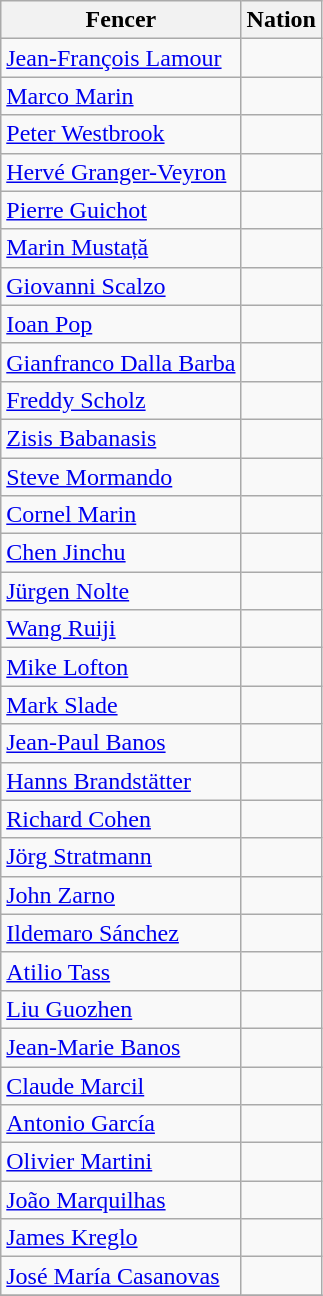<table class="wikitable sortable" style="text-align: center;">
<tr>
<th>Fencer</th>
<th>Nation</th>
</tr>
<tr>
<td align=left><a href='#'>Jean-François Lamour</a></td>
<td align=left></td>
</tr>
<tr>
<td align=left><a href='#'>Marco Marin</a></td>
<td align=left></td>
</tr>
<tr>
<td align=left><a href='#'>Peter Westbrook</a></td>
<td align=left></td>
</tr>
<tr>
<td align=left><a href='#'>Hervé Granger-Veyron</a></td>
<td align=left></td>
</tr>
<tr>
<td align=left><a href='#'>Pierre Guichot</a></td>
<td align=left></td>
</tr>
<tr>
<td align=left><a href='#'>Marin Mustață</a></td>
<td align=left></td>
</tr>
<tr>
<td align=left><a href='#'>Giovanni Scalzo</a></td>
<td align=left></td>
</tr>
<tr>
<td align=left><a href='#'>Ioan Pop</a></td>
<td align=left></td>
</tr>
<tr>
<td align=left><a href='#'>Gianfranco Dalla Barba</a></td>
<td align=left></td>
</tr>
<tr>
<td align=left><a href='#'>Freddy Scholz</a></td>
<td align=left></td>
</tr>
<tr>
<td align=left><a href='#'>Zisis Babanasis</a></td>
<td align=left></td>
</tr>
<tr>
<td align=left><a href='#'>Steve Mormando</a></td>
<td align=left></td>
</tr>
<tr>
<td align=left><a href='#'>Cornel Marin</a></td>
<td align=left></td>
</tr>
<tr>
<td align=left><a href='#'>Chen Jinchu</a></td>
<td align=left></td>
</tr>
<tr>
<td align=left><a href='#'>Jürgen Nolte</a></td>
<td align=left></td>
</tr>
<tr>
<td align=left><a href='#'>Wang Ruiji</a></td>
<td align=left></td>
</tr>
<tr>
<td align=left><a href='#'>Mike Lofton</a></td>
<td align=left></td>
</tr>
<tr>
<td align=left><a href='#'>Mark Slade</a></td>
<td align=left></td>
</tr>
<tr>
<td align=left><a href='#'>Jean-Paul Banos</a></td>
<td align=left></td>
</tr>
<tr>
<td align=left><a href='#'>Hanns Brandstätter</a></td>
<td align=left></td>
</tr>
<tr>
<td align=left><a href='#'>Richard Cohen</a></td>
<td align=left></td>
</tr>
<tr>
<td align=left><a href='#'>Jörg Stratmann</a></td>
<td align=left></td>
</tr>
<tr>
<td align=left><a href='#'>John Zarno</a></td>
<td align=left></td>
</tr>
<tr>
<td align=left><a href='#'>Ildemaro Sánchez</a></td>
<td align=left></td>
</tr>
<tr>
<td align=left><a href='#'>Atilio Tass</a></td>
<td align=left></td>
</tr>
<tr>
<td align=left><a href='#'>Liu Guozhen</a></td>
<td align=left></td>
</tr>
<tr>
<td align=left><a href='#'>Jean-Marie Banos</a></td>
<td align=left></td>
</tr>
<tr>
<td align=left><a href='#'>Claude Marcil</a></td>
<td align=left></td>
</tr>
<tr>
<td align=left><a href='#'>Antonio García</a></td>
<td align=left></td>
</tr>
<tr>
<td align=left><a href='#'>Olivier Martini</a></td>
<td align=left></td>
</tr>
<tr>
<td align=left><a href='#'>João Marquilhas</a></td>
<td align=left></td>
</tr>
<tr>
<td align=left><a href='#'>James Kreglo</a></td>
<td align=left></td>
</tr>
<tr>
<td align=left><a href='#'>José María Casanovas</a></td>
<td align=left></td>
</tr>
<tr>
</tr>
</table>
